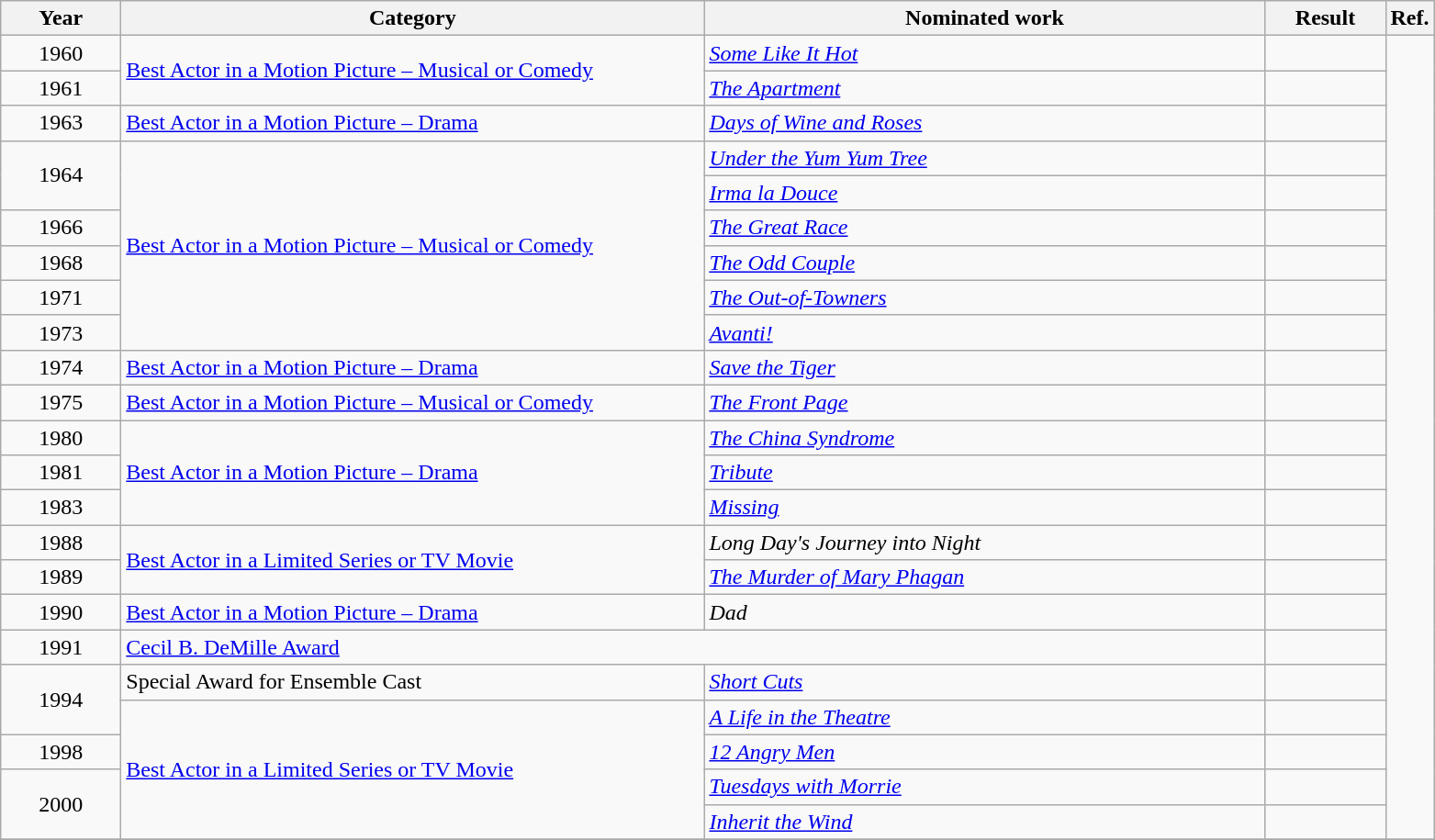<table class=wikitable>
<tr>
<th scope="col" style="width:5em;">Year</th>
<th scope="col" style="width:26em;">Category</th>
<th scope="col" style="width:25em;">Nominated work</th>
<th scope="col" style="width:5em;">Result</th>
<th>Ref.</th>
</tr>
<tr>
<td style="text-align:center;">1960</td>
<td rowspan="2"><a href='#'>Best Actor in a Motion Picture – Musical or Comedy</a></td>
<td><em><a href='#'>Some Like It Hot</a></em></td>
<td></td>
<td rowspan="23"></td>
</tr>
<tr>
<td style="text-align:center;">1961</td>
<td><em><a href='#'>The Apartment</a></em></td>
<td></td>
</tr>
<tr>
<td style="text-align:center;">1963</td>
<td><a href='#'>Best Actor in a Motion Picture – Drama</a></td>
<td><em><a href='#'>Days of Wine and Roses</a></em></td>
<td></td>
</tr>
<tr>
<td style="text-align:center;", rowspan="2">1964</td>
<td rowspan="6"><a href='#'>Best Actor in a Motion Picture – Musical or Comedy</a></td>
<td><em><a href='#'>Under the Yum Yum Tree</a></em></td>
<td></td>
</tr>
<tr>
<td><em><a href='#'>Irma la Douce</a></em></td>
<td></td>
</tr>
<tr>
<td style="text-align:center;">1966</td>
<td><em><a href='#'>The Great Race</a></em></td>
<td></td>
</tr>
<tr>
<td style="text-align:center;">1968</td>
<td><em><a href='#'>The Odd Couple</a></em></td>
<td></td>
</tr>
<tr>
<td style="text-align:center;">1971</td>
<td><em><a href='#'>The Out-of-Towners</a></em></td>
<td></td>
</tr>
<tr>
<td style="text-align:center;">1973</td>
<td><em><a href='#'>Avanti!</a></em></td>
<td></td>
</tr>
<tr>
<td style="text-align:center;">1974</td>
<td><a href='#'>Best Actor in a Motion Picture – Drama</a></td>
<td><em><a href='#'>Save the Tiger</a></em></td>
<td></td>
</tr>
<tr>
<td style="text-align:center;">1975</td>
<td><a href='#'>Best Actor in a Motion Picture – Musical or Comedy</a></td>
<td><em><a href='#'>The Front Page</a></em></td>
<td></td>
</tr>
<tr>
<td style="text-align:center;">1980</td>
<td rowspan="3"><a href='#'>Best Actor in a Motion Picture – Drama</a></td>
<td><em><a href='#'>The China Syndrome</a></em></td>
<td></td>
</tr>
<tr>
<td style="text-align:center;">1981</td>
<td><em><a href='#'>Tribute</a></em></td>
<td></td>
</tr>
<tr>
<td style="text-align:center;">1983</td>
<td><em><a href='#'>Missing</a></em></td>
<td></td>
</tr>
<tr>
<td style="text-align:center;">1988</td>
<td rowspan="2"><a href='#'>Best Actor in a Limited Series or TV Movie</a></td>
<td><em>Long Day's Journey into Night</em></td>
<td></td>
</tr>
<tr>
<td style="text-align:center;">1989</td>
<td><em><a href='#'>The Murder of Mary Phagan</a></em></td>
<td></td>
</tr>
<tr>
<td style="text-align:center;">1990</td>
<td><a href='#'>Best Actor in a Motion Picture – Drama</a></td>
<td><em>Dad</em></td>
<td></td>
</tr>
<tr>
<td style="text-align:center;">1991</td>
<td colspan=2><a href='#'>Cecil B. DeMille Award</a></td>
<td></td>
</tr>
<tr>
<td style="text-align:center;", rowspan="2">1994</td>
<td>Special Award for Ensemble Cast </td>
<td><em><a href='#'>Short Cuts</a></em></td>
<td></td>
</tr>
<tr>
<td rowspan="4"><a href='#'>Best Actor in a Limited Series or TV Movie</a></td>
<td><em><a href='#'>A Life in the Theatre</a></em></td>
<td></td>
</tr>
<tr>
<td style="text-align:center;">1998</td>
<td><em><a href='#'>12 Angry Men</a></em></td>
<td></td>
</tr>
<tr>
<td style="text-align:center;", rowspan="2">2000</td>
<td><em><a href='#'>Tuesdays with Morrie</a></em></td>
<td></td>
</tr>
<tr>
<td><em><a href='#'>Inherit the Wind</a></em></td>
<td></td>
</tr>
<tr>
</tr>
</table>
